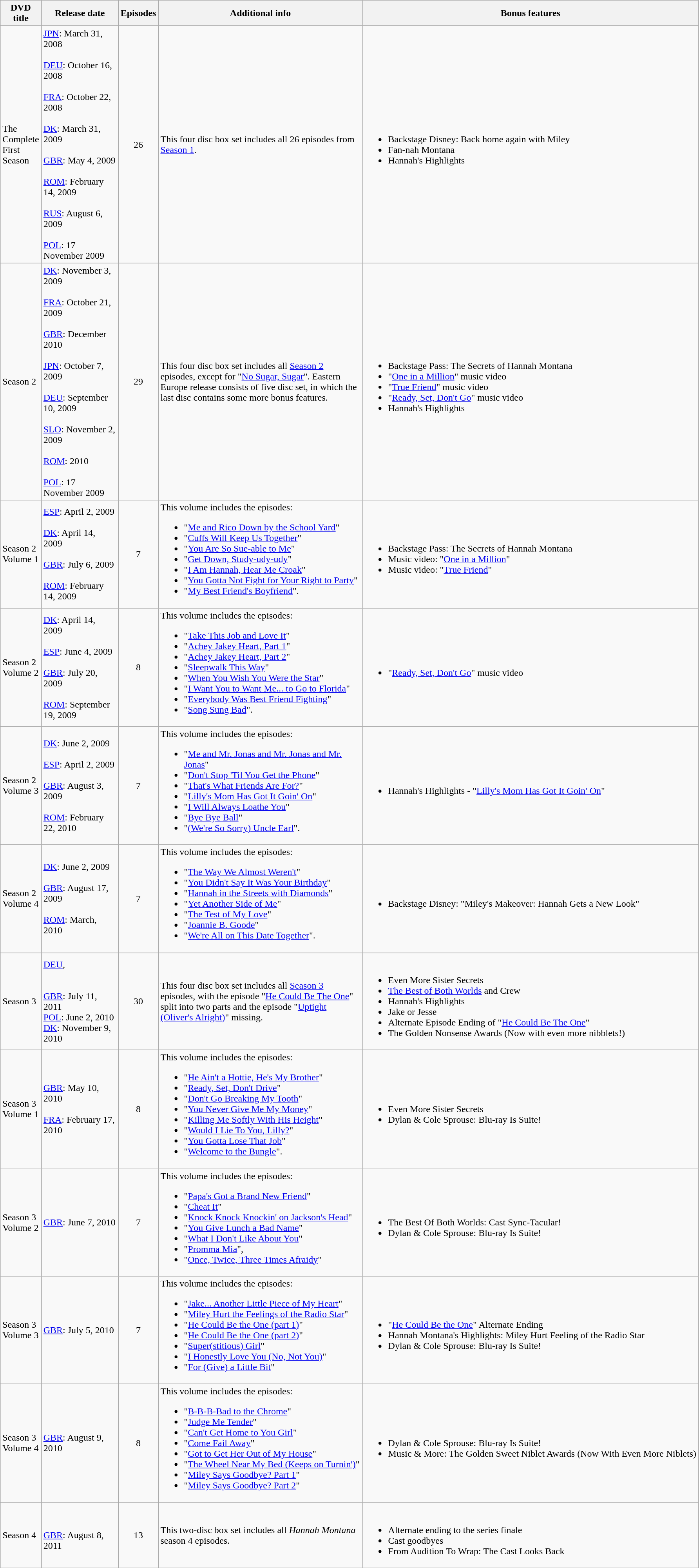<table class="wikitable">
<tr>
<th style="width:60px">DVD title</th>
<th style="width:124px">Release date</th>
<th>Episodes</th>
<th style="width:340px">Additional info</th>
<th>Bonus features</th>
</tr>
<tr>
<td>The Complete First Season</td>
<td><a href='#'>JPN</a>: March 31, 2008<br><br><a href='#'>DEU</a>: October 16, 2008<br><br><a href='#'>FRA</a>: October 22, 2008<br><br><a href='#'>DK</a>: March 31, 2009<br><br><a href='#'>GBR</a>: May 4, 2009<br><br><a href='#'>ROM</a>: February 14, 2009<br><br><a href='#'>RUS</a>: August 6, 2009<br><br><a href='#'>POL</a>: 17 November 2009</td>
<td style="text-align:center;">26</td>
<td>This four disc box set includes all 26 episodes from <a href='#'>Season 1</a>.</td>
<td><br><ul><li>Backstage Disney: Back home again with Miley</li><li>Fan-nah Montana</li><li>Hannah's Highlights</li></ul></td>
</tr>
<tr>
<td>Season 2</td>
<td><a href='#'>DK</a>: November 3, 2009<br><br><a href='#'>FRA</a>: October 21, 2009<br><br><a href='#'>GBR</a>: December 2010<br><br><a href='#'>JPN</a>: October 7, 2009<br><br><a href='#'>DEU</a>: September 10, 2009<br><br><a href='#'>SLO</a>: November 2, 2009<br><br><a href='#'>ROM</a>: 2010<br><br><a href='#'>POL</a>: 17 November 2009</td>
<td style="text-align:center;">29</td>
<td>This four disc box set includes all <a href='#'>Season 2</a> episodes, except for "<a href='#'>No Sugar, Sugar</a>". Eastern Europe release consists of five disc set, in which the last disc contains some more bonus features.</td>
<td><br><ul><li>Backstage Pass: The Secrets of Hannah Montana</li><li>"<a href='#'>One in a Million</a>" music video</li><li>"<a href='#'>True Friend</a>" music video</li><li>"<a href='#'>Ready, Set, Don't Go</a>" music video</li><li>Hannah's Highlights</li></ul></td>
</tr>
<tr>
<td>Season 2 Volume 1</td>
<td><a href='#'>ESP</a>: April 2, 2009<br><br><a href='#'>DK</a>: April 14, 2009<br><br><a href='#'>GBR</a>: July 6, 2009<br><br><a href='#'>ROM</a>: February 14, 2009</td>
<td style="text-align:center;">7</td>
<td>This volume includes the episodes:<br><ul><li>"<a href='#'>Me and Rico Down by the School Yard</a>"</li><li>"<a href='#'>Cuffs Will Keep Us Together</a>"</li><li>"<a href='#'>You Are So Sue-able to Me</a>"</li><li>"<a href='#'>Get Down, Study-udy-udy</a>"</li><li>"<a href='#'>I Am Hannah, Hear Me Croak</a>"</li><li>"<a href='#'>You Gotta Not Fight for Your Right to Party</a>"</li><li>"<a href='#'>My Best Friend's Boyfriend</a>".</li></ul></td>
<td><br><ul><li>Backstage Pass: The Secrets of Hannah Montana</li><li>Music video: "<a href='#'>One in a Million</a>"</li><li>Music video: "<a href='#'>True Friend</a>"</li></ul></td>
</tr>
<tr>
<td>Season 2 Volume 2</td>
<td><a href='#'>DK</a>: April 14, 2009<br><br><a href='#'>ESP</a>: June 4, 2009<br><br><a href='#'>GBR</a>: July 20, 2009<br><br><a href='#'>ROM</a>: September 19, 2009</td>
<td style="text-align:center;">8</td>
<td>This volume includes the episodes:<br><ul><li>"<a href='#'>Take This Job and Love It</a>"</li><li>"<a href='#'>Achey Jakey Heart, Part 1</a>"</li><li>"<a href='#'>Achey Jakey Heart, Part 2</a>"</li><li>"<a href='#'>Sleepwalk This Way</a>"</li><li>"<a href='#'>When You Wish You Were the Star</a>"</li><li>"<a href='#'>I Want You to Want Me... to Go to Florida</a>"</li><li>"<a href='#'>Everybody Was Best Friend Fighting</a>"</li><li>"<a href='#'>Song Sung Bad</a>".</li></ul></td>
<td><br><ul><li>"<a href='#'>Ready, Set, Don't Go</a>" music video</li></ul></td>
</tr>
<tr>
<td>Season 2 Volume 3</td>
<td><a href='#'>DK</a>: June 2, 2009<br><br><a href='#'>ESP</a>: April 2, 2009<br><br><a href='#'>GBR</a>: August 3, 2009<br><br><a href='#'>ROM</a>: February 22, 2010</td>
<td style="text-align:center;">7</td>
<td>This volume includes the episodes:<br><ul><li>"<a href='#'>Me and Mr. Jonas and Mr. Jonas and Mr. Jonas</a>"</li><li>"<a href='#'>Don't Stop 'Til You Get the Phone</a>"</li><li>"<a href='#'>That's What Friends Are For?</a>"</li><li>"<a href='#'>Lilly's Mom Has Got It Goin' On</a>"</li><li>"<a href='#'>I Will Always Loathe You</a>"</li><li>"<a href='#'>Bye Bye Ball</a>"</li><li>"<a href='#'>(We're So Sorry) Uncle Earl</a>".</li></ul></td>
<td><br><ul><li>Hannah's Highlights - "<a href='#'>Lilly's Mom Has Got It Goin' On</a>"</li></ul></td>
</tr>
<tr>
<td>Season 2 Volume 4</td>
<td><a href='#'>DK</a>: June 2, 2009<br><br><a href='#'>GBR</a>: August 17, 2009<br><br><a href='#'>ROM</a>: March, 2010</td>
<td style="text-align:center;">7</td>
<td>This volume includes the episodes:<br><ul><li>"<a href='#'>The Way We Almost Weren't</a>"</li><li>"<a href='#'>You Didn't Say It Was Your Birthday</a>"</li><li>"<a href='#'>Hannah in the Streets with Diamonds</a>"</li><li>"<a href='#'>Yet Another Side of Me</a>"</li><li>"<a href='#'>The Test of My Love</a>"</li><li>"<a href='#'>Joannie B. Goode</a>"</li><li>"<a href='#'>We're All on This Date Together</a>".</li></ul></td>
<td><br><ul><li>Backstage Disney: "Miley's Makeover: Hannah Gets a New Look"</li></ul></td>
</tr>
<tr>
<td>Season 3</td>
<td><a href='#'>DEU</a>,<br><br><br><a href='#'>GBR</a>: July 11, 2011<br><a href='#'>POL</a>: June 2, 2010
<a href='#'>DK</a>: November 9, 2010</td>
<td style="text-align:center;">30</td>
<td>This four disc box set includes all <a href='#'>Season 3</a> episodes, with the episode "<a href='#'>He Could Be The One</a>" split into two parts and the episode "<a href='#'>Uptight (Oliver's Alright)</a>" missing.</td>
<td><br><ul><li>Even More Sister Secrets</li><li><a href='#'>The Best of Both Worlds</a> and Crew</li><li>Hannah's Highlights</li><li>Jake or Jesse</li><li>Alternate Episode Ending of "<a href='#'>He Could Be The One</a>"</li><li>The Golden Nonsense Awards (Now with even more nibblets!)</li></ul></td>
</tr>
<tr>
<td>Season 3 Volume 1</td>
<td><a href='#'>GBR</a>: May 10, 2010<br><br><a href='#'>FRA</a>: February 17, 2010</td>
<td style="text-align:center;">8</td>
<td>This volume includes the episodes:<br><ul><li>"<a href='#'>He Ain't a Hottie, He's My Brother</a>"</li><li>"<a href='#'>Ready, Set, Don't Drive</a>"</li><li>"<a href='#'>Don't Go Breaking My Tooth</a>"</li><li>"<a href='#'>You Never Give Me My Money</a>"</li><li>"<a href='#'>Killing Me Softly With His Height</a>"</li><li>"<a href='#'>Would I Lie To You, Lilly?</a>"</li><li>"<a href='#'>You Gotta Lose That Job</a>"</li><li>"<a href='#'>Welcome to the Bungle</a>".</li></ul></td>
<td><br><ul><li>Even More Sister Secrets</li><li>Dylan & Cole Sprouse: Blu-ray Is Suite!</li></ul></td>
</tr>
<tr>
<td>Season 3 Volume 2</td>
<td><a href='#'>GBR</a>: June 7, 2010</td>
<td style="text-align:center;">7</td>
<td>This volume includes the episodes:<br><ul><li>"<a href='#'>Papa's Got a Brand New Friend</a>"</li><li>"<a href='#'>Cheat It</a>"</li><li>"<a href='#'>Knock Knock Knockin' on Jackson's Head</a>"</li><li>"<a href='#'>You Give Lunch a Bad Name</a>"</li><li>"<a href='#'>What I Don't Like About You</a>"</li><li>"<a href='#'>Promma Mia</a>",</li><li>"<a href='#'>Once, Twice, Three Times Afraidy</a>"</li></ul></td>
<td><br><ul><li>The Best Of Both Worlds: Cast Sync-Tacular!</li><li>Dylan & Cole Sprouse: Blu-ray Is Suite!</li></ul></td>
</tr>
<tr>
<td>Season 3 Volume 3</td>
<td><a href='#'>GBR</a>: July 5, 2010</td>
<td style="text-align:center;">7</td>
<td>This volume includes the episodes:<br><ul><li>"<a href='#'>Jake... Another Little Piece of My Heart</a>"</li><li>"<a href='#'>Miley Hurt the Feelings of the Radio Star</a>"</li><li>"<a href='#'>He Could Be the One (part 1)</a>"</li><li>"<a href='#'>He Could Be the One (part 2)</a>"</li><li>"<a href='#'>Super(stitious) Girl</a>"</li><li>"<a href='#'>I Honestly Love You (No, Not You)</a>"</li><li>"<a href='#'>For (Give) a Little Bit</a>"</li></ul></td>
<td><br><ul><li>"<a href='#'>He Could Be the One</a>" Alternate Ending</li><li>Hannah Montana's Highlights: Miley Hurt Feeling of the Radio Star</li><li>Dylan & Cole Sprouse: Blu-ray Is Suite!</li></ul></td>
</tr>
<tr>
<td>Season 3 Volume 4</td>
<td><a href='#'>GBR</a>: August 9, 2010</td>
<td style="text-align:center;">8</td>
<td>This volume includes the episodes:<br><ul><li>"<a href='#'>B-B-B-Bad to the Chrome</a>"</li><li>"<a href='#'>Judge Me Tender</a>"</li><li>"<a href='#'>Can't Get Home to You Girl</a>"</li><li>"<a href='#'>Come Fail Away</a>"</li><li>"<a href='#'>Got to Get Her Out of My House</a>"</li><li>"<a href='#'>The Wheel Near My Bed (Keeps on Turnin')</a>"</li><li>"<a href='#'>Miley Says Goodbye? Part 1</a>"</li><li>"<a href='#'>Miley Says Goodbye? Part 2</a>"</li></ul></td>
<td><br><ul><li>Dylan & Cole Sprouse: Blu-ray Is Suite!</li><li>Music & More: The Golden Sweet Niblet Awards (Now With Even More Niblets)</li></ul></td>
</tr>
<tr>
<td>Season 4</td>
<td><br><a href='#'>GBR</a>: August 8, 2011</td>
<td style="text-align:center;">13</td>
<td>This two-disc box set includes all <em>Hannah Montana</em> season 4 episodes.</td>
<td><br><ul><li>Alternate ending to the series finale</li><li>Cast goodbyes</li><li>From Audition To Wrap: The Cast Looks Back</li></ul></td>
</tr>
</table>
